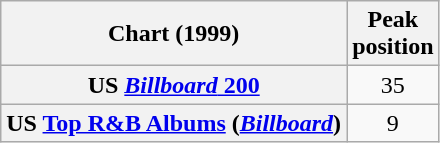<table class="wikitable sortable plainrowheaders" style="text-align:center">
<tr>
<th scope="col">Chart (1999)</th>
<th scope="col">Peak<br>position</th>
</tr>
<tr>
<th scope="row">US <a href='#'><em>Billboard</em> 200</a></th>
<td>35</td>
</tr>
<tr>
<th scope="row">US <a href='#'>Top R&B Albums</a> (<em><a href='#'>Billboard</a></em>)</th>
<td>9</td>
</tr>
</table>
